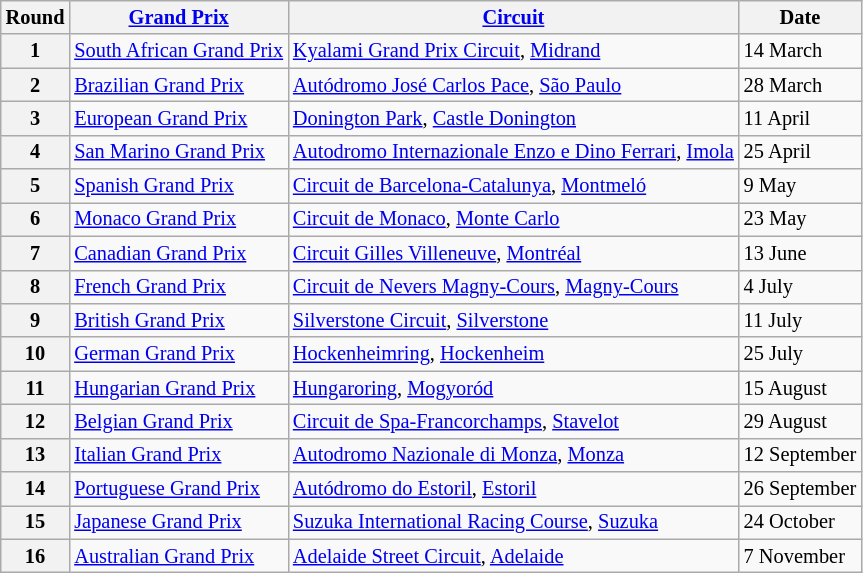<table class="wikitable" style="font-size: 85%;">
<tr>
<th>Round</th>
<th><a href='#'>Grand Prix</a></th>
<th><a href='#'>Circuit</a></th>
<th>Date</th>
</tr>
<tr>
<th>1</th>
<td><a href='#'>South African Grand Prix</a></td>
<td> <a href='#'>Kyalami Grand Prix Circuit</a>, <a href='#'>Midrand</a></td>
<td>14 March</td>
</tr>
<tr>
<th>2</th>
<td><a href='#'>Brazilian Grand Prix</a></td>
<td> <a href='#'>Autódromo José Carlos Pace</a>, <a href='#'>São Paulo</a></td>
<td>28 March</td>
</tr>
<tr>
<th>3</th>
<td><a href='#'>European Grand Prix</a></td>
<td> <a href='#'>Donington Park</a>, <a href='#'>Castle Donington</a></td>
<td>11 April</td>
</tr>
<tr>
<th>4</th>
<td><a href='#'>San Marino Grand Prix</a></td>
<td> <a href='#'>Autodromo Internazionale Enzo e Dino Ferrari</a>, <a href='#'>Imola</a></td>
<td>25 April</td>
</tr>
<tr>
<th>5</th>
<td><a href='#'>Spanish Grand Prix</a></td>
<td> <a href='#'>Circuit de Barcelona-Catalunya</a>, <a href='#'>Montmeló</a></td>
<td>9 May</td>
</tr>
<tr>
<th>6</th>
<td><a href='#'>Monaco Grand Prix</a></td>
<td> <a href='#'>Circuit de Monaco</a>, <a href='#'>Monte Carlo</a></td>
<td>23 May</td>
</tr>
<tr>
<th>7</th>
<td><a href='#'>Canadian Grand Prix</a></td>
<td> <a href='#'>Circuit Gilles Villeneuve</a>, <a href='#'>Montréal</a></td>
<td>13 June</td>
</tr>
<tr>
<th>8</th>
<td><a href='#'>French Grand Prix</a></td>
<td> <a href='#'>Circuit de Nevers Magny-Cours</a>, <a href='#'>Magny-Cours</a></td>
<td>4 July</td>
</tr>
<tr>
<th>9</th>
<td><a href='#'>British Grand Prix</a></td>
<td> <a href='#'>Silverstone Circuit</a>, <a href='#'>Silverstone</a></td>
<td>11 July</td>
</tr>
<tr>
<th>10</th>
<td><a href='#'>German Grand Prix</a></td>
<td> <a href='#'>Hockenheimring</a>, <a href='#'>Hockenheim</a></td>
<td>25 July</td>
</tr>
<tr>
<th>11</th>
<td><a href='#'>Hungarian Grand Prix</a></td>
<td> <a href='#'>Hungaroring</a>, <a href='#'>Mogyoród</a></td>
<td>15 August</td>
</tr>
<tr>
<th>12</th>
<td><a href='#'>Belgian Grand Prix</a></td>
<td> <a href='#'>Circuit de Spa-Francorchamps</a>, <a href='#'>Stavelot</a></td>
<td>29 August</td>
</tr>
<tr>
<th>13</th>
<td><a href='#'>Italian Grand Prix</a></td>
<td> <a href='#'>Autodromo Nazionale di Monza</a>, <a href='#'>Monza</a></td>
<td>12 September</td>
</tr>
<tr>
<th>14</th>
<td><a href='#'>Portuguese Grand Prix</a></td>
<td> <a href='#'>Autódromo do Estoril</a>, <a href='#'>Estoril</a></td>
<td>26 September</td>
</tr>
<tr>
<th>15</th>
<td><a href='#'>Japanese Grand Prix</a></td>
<td> <a href='#'>Suzuka International Racing Course</a>, <a href='#'>Suzuka</a></td>
<td>24 October</td>
</tr>
<tr>
<th>16</th>
<td><a href='#'>Australian Grand Prix</a></td>
<td> <a href='#'>Adelaide Street Circuit</a>, <a href='#'>Adelaide</a></td>
<td>7 November</td>
</tr>
</table>
